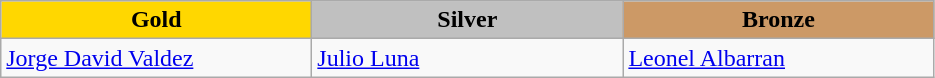<table class="wikitable" style="text-align:left">
<tr align="center">
<td width=200 bgcolor=gold><strong>Gold</strong></td>
<td width=200 bgcolor=silver><strong>Silver</strong></td>
<td width=200 bgcolor=CC9966><strong>Bronze</strong></td>
</tr>
<tr>
<td><a href='#'>Jorge David Valdez</a><br><em></em></td>
<td><a href='#'>Julio Luna</a><br><em></em></td>
<td><a href='#'>Leonel Albarran</a><br><em></em></td>
</tr>
</table>
